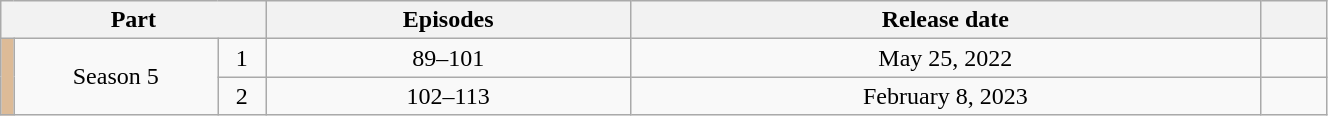<table class="wikitable" style="text-align:center; width: 70%;">
<tr>
<th colspan="3" width="20%">Part</th>
<th>Episodes</th>
<th>Release date</th>
<th width="5%"></th>
</tr>
<tr>
<td rowspan="2" width="1%" style="background: #DDBB97"></td>
<td rowspan="2">Season 5</td>
<td>1</td>
<td>89–101</td>
<td>May 25, 2022</td>
<td></td>
</tr>
<tr>
<td>2</td>
<td>102–113</td>
<td>February 8, 2023</td>
<td></td>
</tr>
</table>
